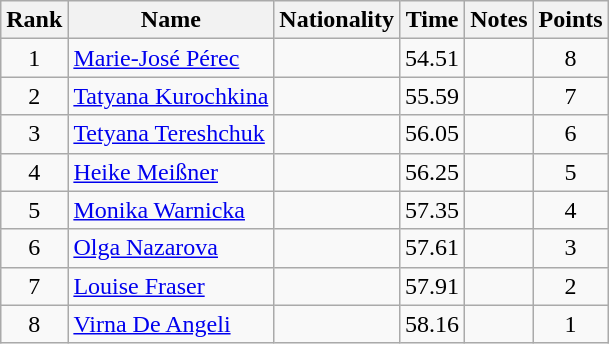<table class="wikitable sortable" style="text-align:center">
<tr>
<th>Rank</th>
<th>Name</th>
<th>Nationality</th>
<th>Time</th>
<th>Notes</th>
<th>Points</th>
</tr>
<tr>
<td>1</td>
<td align=left><a href='#'>Marie-José Pérec</a></td>
<td align=left></td>
<td>54.51</td>
<td></td>
<td>8</td>
</tr>
<tr>
<td>2</td>
<td align=left><a href='#'>Tatyana Kurochkina</a></td>
<td align=left></td>
<td>55.59</td>
<td></td>
<td>7</td>
</tr>
<tr>
<td>3</td>
<td align=left><a href='#'>Tetyana Tereshchuk</a></td>
<td align=left></td>
<td>56.05</td>
<td></td>
<td>6</td>
</tr>
<tr>
<td>4</td>
<td align=left><a href='#'>Heike Meißner</a></td>
<td align=left></td>
<td>56.25</td>
<td></td>
<td>5</td>
</tr>
<tr>
<td>5</td>
<td align=left><a href='#'>Monika Warnicka</a></td>
<td align=left></td>
<td>57.35</td>
<td></td>
<td>4</td>
</tr>
<tr>
<td>6</td>
<td align=left><a href='#'>Olga Nazarova</a></td>
<td align=left></td>
<td>57.61</td>
<td></td>
<td>3</td>
</tr>
<tr>
<td>7</td>
<td align=left><a href='#'>Louise Fraser</a></td>
<td align=left></td>
<td>57.91</td>
<td></td>
<td>2</td>
</tr>
<tr>
<td>8</td>
<td align=left><a href='#'>Virna De Angeli</a></td>
<td align=left></td>
<td>58.16</td>
<td></td>
<td>1</td>
</tr>
</table>
